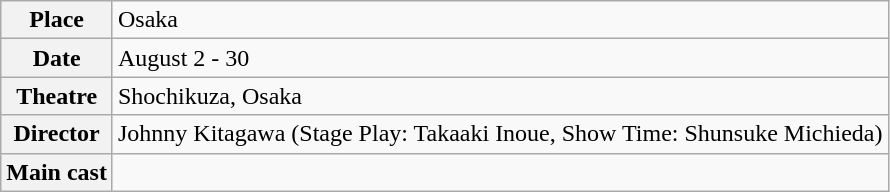<table class="wikitable">
<tr>
<th>Place</th>
<td>Osaka</td>
</tr>
<tr>
<th>Date</th>
<td>August 2 - 30</td>
</tr>
<tr>
<th>Theatre</th>
<td>Shochikuza, Osaka</td>
</tr>
<tr>
<th>Director</th>
<td>Johnny Kitagawa (Stage Play: Takaaki Inoue, Show Time: Shunsuke Michieda)</td>
</tr>
<tr>
<th>Main cast</th>
<td></td>
</tr>
</table>
